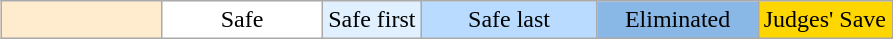<table class="wikitable" style="margin:1em auto; text-align:center;">
<tr>
<td style="background:#FFEBCD;  width:100px;"></td>
<td style="background:white; width:100px;">Safe</td>
<td style="background:#e0f0ff;">Safe first</td>
<td style="background:#b8dbff; width:110px;">Safe last</td>
<td style="background:#8ab8e6; width:100px;">Eliminated</td>
<td style="background:gold;">Judges' Save</td>
</tr>
</table>
